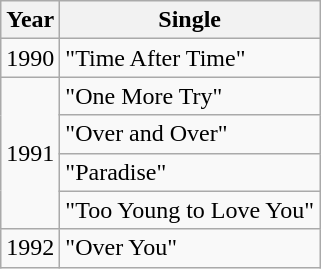<table class="wikitable">
<tr>
<th align="left">Year</th>
<th align="left">Single</th>
</tr>
<tr>
<td style="text-align:left;">1990</td>
<td align="left">"Time After Time"</td>
</tr>
<tr>
<td style="text-align:left;" rowspan="4">1991</td>
<td align="left">"One More Try"</td>
</tr>
<tr>
<td align="left">"Over and Over"</td>
</tr>
<tr>
<td align="left">"Paradise"</td>
</tr>
<tr>
<td align="left">"Too Young to Love You"</td>
</tr>
<tr>
<td style="text-align:left;">1992</td>
<td align="left">"Over You"</td>
</tr>
</table>
